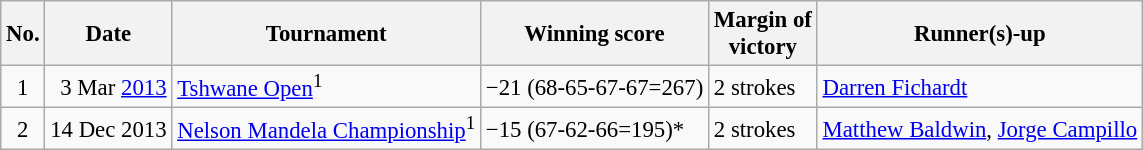<table class="wikitable" style="font-size:95%;">
<tr>
<th>No.</th>
<th>Date</th>
<th>Tournament</th>
<th>Winning score</th>
<th>Margin of<br>victory</th>
<th>Runner(s)-up</th>
</tr>
<tr>
<td align=center>1</td>
<td align=right>3 Mar <a href='#'>2013</a></td>
<td><a href='#'>Tshwane Open</a><sup>1</sup></td>
<td>−21 (68-65-67-67=267)</td>
<td>2 strokes</td>
<td> <a href='#'>Darren Fichardt</a></td>
</tr>
<tr>
<td align=center>2</td>
<td align=right>14 Dec 2013</td>
<td><a href='#'>Nelson Mandela Championship</a><sup>1</sup></td>
<td>−15 (67-62-66=195)*</td>
<td>2 strokes</td>
<td> <a href='#'>Matthew Baldwin</a>,  <a href='#'>Jorge Campillo</a></td>
</tr>
</table>
